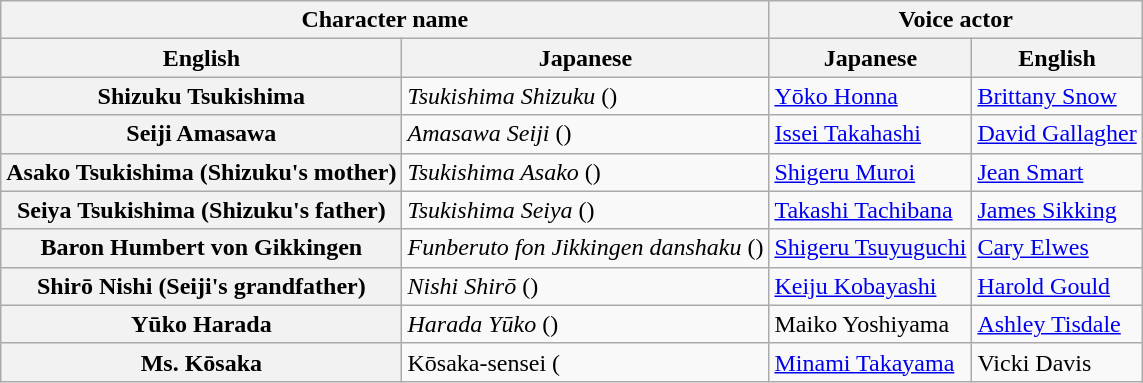<table class="wikitable plain-row-headers">
<tr>
<th scope="col" colspan="2">Character name</th>
<th scope="col" colspan="2">Voice actor</th>
</tr>
<tr>
<th scope="col">English</th>
<th scope="col">Japanese</th>
<th scope="col">Japanese</th>
<th scope="col">English</th>
</tr>
<tr>
<th scope="row">Shizuku Tsukishima</th>
<td><em>Tsukishima Shizuku</em> ()</td>
<td><a href='#'>Yōko Honna</a></td>
<td><a href='#'>Brittany Snow</a></td>
</tr>
<tr>
<th scope="row">Seiji Amasawa</th>
<td><em>Amasawa Seiji</em> ()</td>
<td><a href='#'>Issei Takahashi</a></td>
<td><a href='#'>David Gallagher</a></td>
</tr>
<tr>
<th scope="row">Asako Tsukishima (Shizuku's mother)</th>
<td><em>Tsukishima Asako</em> ()</td>
<td><a href='#'>Shigeru Muroi</a></td>
<td><a href='#'>Jean Smart</a></td>
</tr>
<tr>
<th scope="row">Seiya Tsukishima (Shizuku's father)</th>
<td><em>Tsukishima Seiya</em> ()</td>
<td><a href='#'>Takashi Tachibana</a></td>
<td><a href='#'>James Sikking</a></td>
</tr>
<tr>
<th scope="row">Baron Humbert von Gikkingen</th>
<td><em>Funberuto fon Jikkingen danshaku</em> ()</td>
<td><a href='#'>Shigeru Tsuyuguchi</a></td>
<td><a href='#'>Cary Elwes</a></td>
</tr>
<tr>
<th scope="row">Shirō Nishi (Seiji's grandfather)</th>
<td><em>Nishi Shirō</em> ()</td>
<td><a href='#'>Keiju Kobayashi</a></td>
<td><a href='#'>Harold Gould</a></td>
</tr>
<tr>
<th scope="row">Yūko Harada</th>
<td><em>Harada Yūko</em> ()</td>
<td>Maiko Yoshiyama</td>
<td><a href='#'>Ashley Tisdale</a></td>
</tr>
<tr>
<th scope="row">Ms. Kōsaka</th>
<td>Kōsaka-sensei (</td>
<td><a href='#'>Minami Takayama</a></td>
<td>Vicki Davis<br></td>
</tr>
</table>
